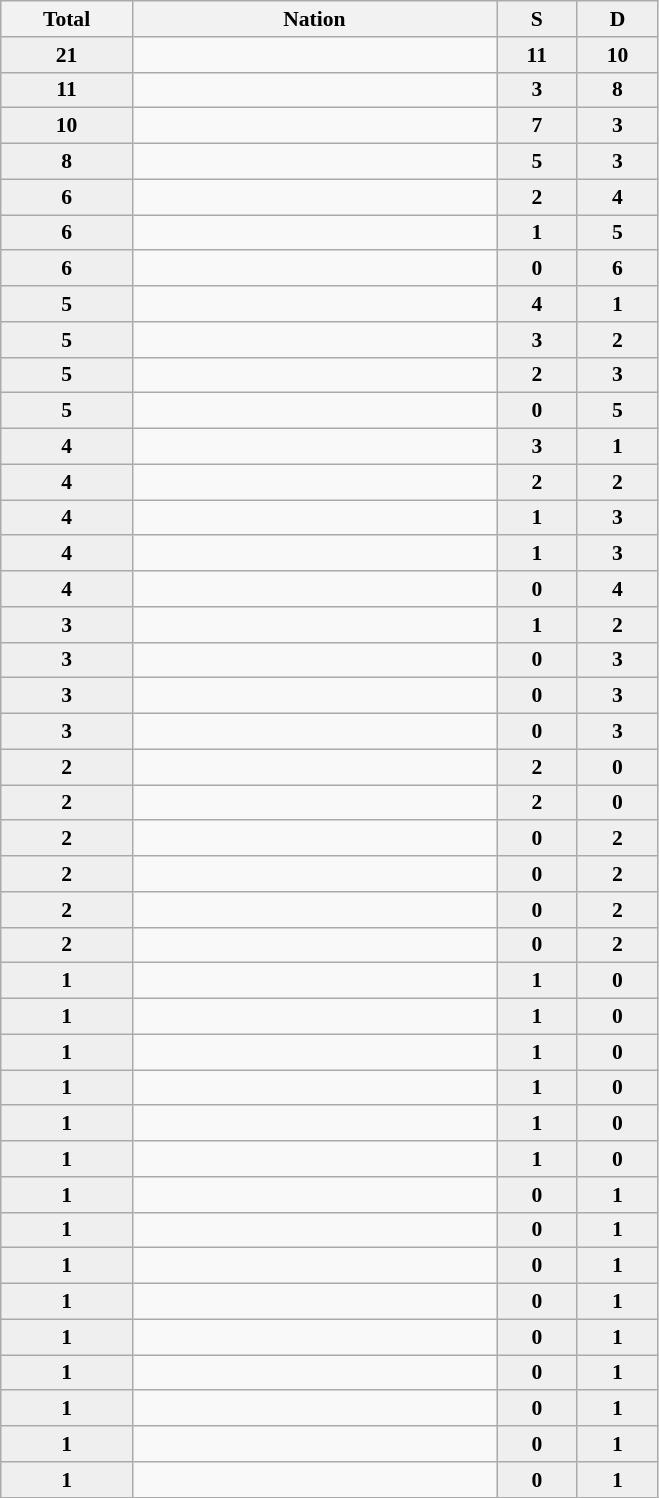<table class="sortable wikitable" style="font-size:90%;">
<tr>
<th width=81>Total</th>
<th width=236>Nation</th>
<th width=47 style="background:#efefef"> S </th>
<th width=47 style="background:#efefef"> D </th>
</tr>
<tr align=center>
<td bgcolor=#efefef><strong>21</strong></td>
<td align=left></td>
<td bgcolor=#efefef><strong>11</strong></td>
<td bgcolor=#efefef><strong>10</strong></td>
</tr>
<tr align=center>
<td bgcolor=#efefef><strong>11</strong></td>
<td align=left></td>
<td bgcolor=#efefef><strong>3</strong></td>
<td bgcolor=#efefef><strong>8</strong></td>
</tr>
<tr align=center>
<td bgcolor=#efefef><strong>10</strong></td>
<td align=left></td>
<td bgcolor=#efefef><strong>7</strong></td>
<td bgcolor=#efefef><strong>3</strong></td>
</tr>
<tr align=center>
<td bgcolor=#efefef><strong>8</strong></td>
<td align=left></td>
<td bgcolor=#efefef><strong>5</strong></td>
<td bgcolor=#efefef><strong>3</strong></td>
</tr>
<tr align=center>
<td bgcolor=#efefef><strong>6</strong></td>
<td align=left></td>
<td bgcolor=#efefef><strong>2</strong></td>
<td bgcolor=#efefef><strong>4</strong></td>
</tr>
<tr align=center>
<td bgcolor=#efefef><strong>6</strong></td>
<td align=left></td>
<td bgcolor=#efefef><strong>1</strong></td>
<td bgcolor=#efefef><strong>5</strong></td>
</tr>
<tr align=center>
<td bgcolor=#efefef><strong>6</strong></td>
<td align=left></td>
<td bgcolor=#efefef><strong>0</strong></td>
<td bgcolor=#efefef><strong>6</strong></td>
</tr>
<tr align=center>
<td bgcolor=#efefef><strong>5</strong></td>
<td align=left></td>
<td bgcolor=#efefef><strong>4</strong></td>
<td bgcolor=#efefef><strong>1</strong></td>
</tr>
<tr align=center>
<td bgcolor=#efefef><strong>5</strong></td>
<td align=left></td>
<td bgcolor=#efefef><strong>3</strong></td>
<td bgcolor=#efefef><strong>2</strong></td>
</tr>
<tr align=center>
<td bgcolor=#efefef><strong>5</strong></td>
<td align=left></td>
<td bgcolor=#efefef><strong>2</strong></td>
<td bgcolor=#efefef><strong>3</strong></td>
</tr>
<tr align=center>
<td bgcolor=#efefef><strong>5</strong></td>
<td align=left></td>
<td bgcolor=#efefef><strong>0</strong></td>
<td bgcolor=#efefef><strong>5</strong></td>
</tr>
<tr align=center>
<td bgcolor=#efefef><strong>4</strong></td>
<td align=left></td>
<td bgcolor=#efefef><strong>3</strong></td>
<td bgcolor=#efefef><strong>1</strong></td>
</tr>
<tr align=center>
<td bgcolor=#efefef><strong>4</strong></td>
<td align=left></td>
<td bgcolor=#efefef><strong>2</strong></td>
<td bgcolor=#efefef><strong>2</strong></td>
</tr>
<tr align=center>
<td bgcolor=#efefef><strong>4</strong></td>
<td align=left></td>
<td bgcolor=#efefef><strong>1</strong></td>
<td bgcolor=#efefef><strong>3</strong></td>
</tr>
<tr align=center>
<td bgcolor=#efefef><strong>4</strong></td>
<td align=left></td>
<td bgcolor=#efefef><strong>1</strong></td>
<td bgcolor=#efefef><strong>3</strong></td>
</tr>
<tr align=center>
<td bgcolor=#efefef><strong>4</strong></td>
<td align=left></td>
<td bgcolor=#efefef><strong>0</strong></td>
<td bgcolor=#efefef><strong>4</strong></td>
</tr>
<tr align=center>
<td bgcolor=#efefef><strong>3</strong></td>
<td align=left></td>
<td bgcolor=#efefef><strong>1</strong></td>
<td bgcolor=#efefef><strong>2</strong></td>
</tr>
<tr align=center>
<td bgcolor=#efefef><strong>3</strong></td>
<td align=left></td>
<td bgcolor=#efefef><strong>0</strong></td>
<td bgcolor=#efefef><strong>3</strong></td>
</tr>
<tr align=center>
<td bgcolor=#efefef><strong>3</strong></td>
<td align=left></td>
<td bgcolor=#efefef><strong>0</strong></td>
<td bgcolor=#efefef><strong>3</strong></td>
</tr>
<tr align=center>
<td bgcolor=#efefef><strong>3</strong></td>
<td align=left></td>
<td bgcolor=#efefef><strong>0</strong></td>
<td bgcolor=#efefef><strong>3</strong></td>
</tr>
<tr align=center>
<td bgcolor=#efefef><strong>2</strong></td>
<td align=left></td>
<td bgcolor=#efefef><strong>2</strong></td>
<td bgcolor=#efefef><strong>0</strong></td>
</tr>
<tr align=center>
<td bgcolor=#efefef><strong>2</strong></td>
<td align=left></td>
<td bgcolor=#efefef><strong>2</strong></td>
<td bgcolor=#efefef><strong>0</strong></td>
</tr>
<tr align=center>
<td bgcolor=#efefef><strong>2</strong></td>
<td align=left></td>
<td bgcolor=#efefef><strong>0</strong></td>
<td bgcolor=#efefef><strong>2</strong></td>
</tr>
<tr align=center>
<td bgcolor=#efefef><strong>2</strong></td>
<td align=left></td>
<td bgcolor=#efefef><strong>0</strong></td>
<td bgcolor=#efefef><strong>2</strong></td>
</tr>
<tr align=center>
<td bgcolor=#efefef><strong>2</strong></td>
<td align=left></td>
<td bgcolor=#efefef><strong>0</strong></td>
<td bgcolor=#efefef><strong>2</strong></td>
</tr>
<tr align=center>
<td bgcolor=#efefef><strong>2</strong></td>
<td align=left></td>
<td bgcolor=#efefef><strong>0</strong></td>
<td bgcolor=#efefef><strong>2</strong></td>
</tr>
<tr align=center>
<td bgcolor=#efefef><strong>1</strong></td>
<td align=left></td>
<td bgcolor=#efefef><strong>1</strong></td>
<td bgcolor=#efefef><strong>0</strong></td>
</tr>
<tr align=center>
<td bgcolor=#efefef><strong>1</strong></td>
<td align=left></td>
<td bgcolor=#efefef><strong>1</strong></td>
<td bgcolor=#efefef><strong>0</strong></td>
</tr>
<tr align=center>
<td bgcolor=#efefef><strong>1</strong></td>
<td align=left></td>
<td bgcolor=#efefef><strong>1</strong></td>
<td bgcolor=#efefef><strong>0</strong></td>
</tr>
<tr align=center>
<td bgcolor=#efefef><strong>1</strong></td>
<td align=left></td>
<td bgcolor=#efefef><strong>1</strong></td>
<td bgcolor=#efefef><strong>0</strong></td>
</tr>
<tr align=center>
<td bgcolor=#efefef><strong>1</strong></td>
<td align=left></td>
<td bgcolor=#efefef><strong>1</strong></td>
<td bgcolor=#efefef><strong>0</strong></td>
</tr>
<tr align=center>
<td bgcolor=#efefef><strong>1</strong></td>
<td align=left></td>
<td bgcolor=#efefef><strong>1</strong></td>
<td bgcolor=#efefef><strong>0</strong></td>
</tr>
<tr align=center>
<td bgcolor=#efefef><strong>1</strong></td>
<td align=left></td>
<td bgcolor=#efefef><strong>0</strong></td>
<td bgcolor=#efefef><strong>1</strong></td>
</tr>
<tr align=center>
<td bgcolor=#efefef><strong>1</strong></td>
<td align=left></td>
<td bgcolor=#efefef><strong>0</strong></td>
<td bgcolor=#efefef><strong>1</strong></td>
</tr>
<tr align=center>
<td bgcolor=#efefef><strong>1</strong></td>
<td align=left></td>
<td bgcolor=#efefef><strong>0</strong></td>
<td bgcolor=#efefef><strong>1</strong></td>
</tr>
<tr align=center>
<td bgcolor=#efefef><strong>1</strong></td>
<td align=left></td>
<td bgcolor=#efefef><strong>0</strong></td>
<td bgcolor=#efefef><strong>1</strong></td>
</tr>
<tr align=center>
<td bgcolor=#efefef><strong>1</strong></td>
<td align=left></td>
<td bgcolor=#efefef><strong>0</strong></td>
<td bgcolor=#efefef><strong>1</strong></td>
</tr>
<tr align=center>
<td bgcolor=#efefef><strong>1</strong></td>
<td align=left></td>
<td bgcolor=#efefef><strong>0</strong></td>
<td bgcolor=#efefef><strong>1</strong></td>
</tr>
<tr align=center>
<td bgcolor=#efefef><strong>1</strong></td>
<td align=left></td>
<td bgcolor=#efefef><strong>0</strong></td>
<td bgcolor=#efefef><strong>1</strong></td>
</tr>
<tr align=center>
<td bgcolor=#efefef><strong>1</strong></td>
<td align=left></td>
<td bgcolor=#efefef><strong>0</strong></td>
<td bgcolor=#efefef><strong>1</strong></td>
</tr>
<tr align=center>
<td bgcolor=#efefef><strong>1</strong></td>
<td align=left></td>
<td bgcolor=#efefef><strong>0</strong></td>
<td bgcolor=#efefef><strong>1</strong></td>
</tr>
</table>
